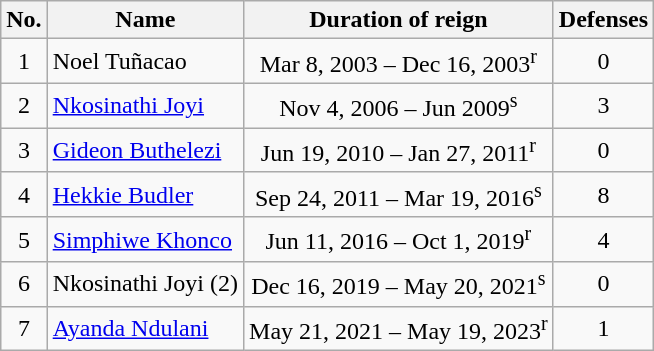<table class="wikitable" style="text-align:center;">
<tr>
<th>No.</th>
<th>Name</th>
<th>Duration of reign</th>
<th>Defenses</th>
</tr>
<tr>
<td>1</td>
<td align=left> Noel Tuñacao</td>
<td>Mar 8, 2003 – Dec 16, 2003<sup>r</sup></td>
<td>0</td>
</tr>
<tr>
<td>2</td>
<td align=left> <a href='#'>Nkosinathi Joyi</a></td>
<td>Nov 4, 2006 – Jun 2009<sup>s</sup></td>
<td>3</td>
</tr>
<tr>
<td>3</td>
<td align=left> <a href='#'>Gideon Buthelezi</a></td>
<td>Jun 19, 2010 – Jan 27, 2011<sup>r</sup></td>
<td>0</td>
</tr>
<tr>
<td>4</td>
<td align=left> <a href='#'>Hekkie Budler</a></td>
<td>Sep 24, 2011 – Mar 19, 2016<sup>s</sup></td>
<td>8</td>
</tr>
<tr>
<td>5</td>
<td align=left> <a href='#'>Simphiwe Khonco</a></td>
<td>Jun 11, 2016 – Oct 1, 2019<sup>r</sup></td>
<td>4</td>
</tr>
<tr>
<td>6</td>
<td align=left> Nkosinathi Joyi (2)</td>
<td>Dec 16, 2019 – May 20, 2021<sup>s</sup></td>
<td>0</td>
</tr>
<tr>
<td>7</td>
<td align=left> <a href='#'>Ayanda Ndulani</a></td>
<td>May 21, 2021 – May 19, 2023<sup>r</sup></td>
<td>1</td>
</tr>
</table>
